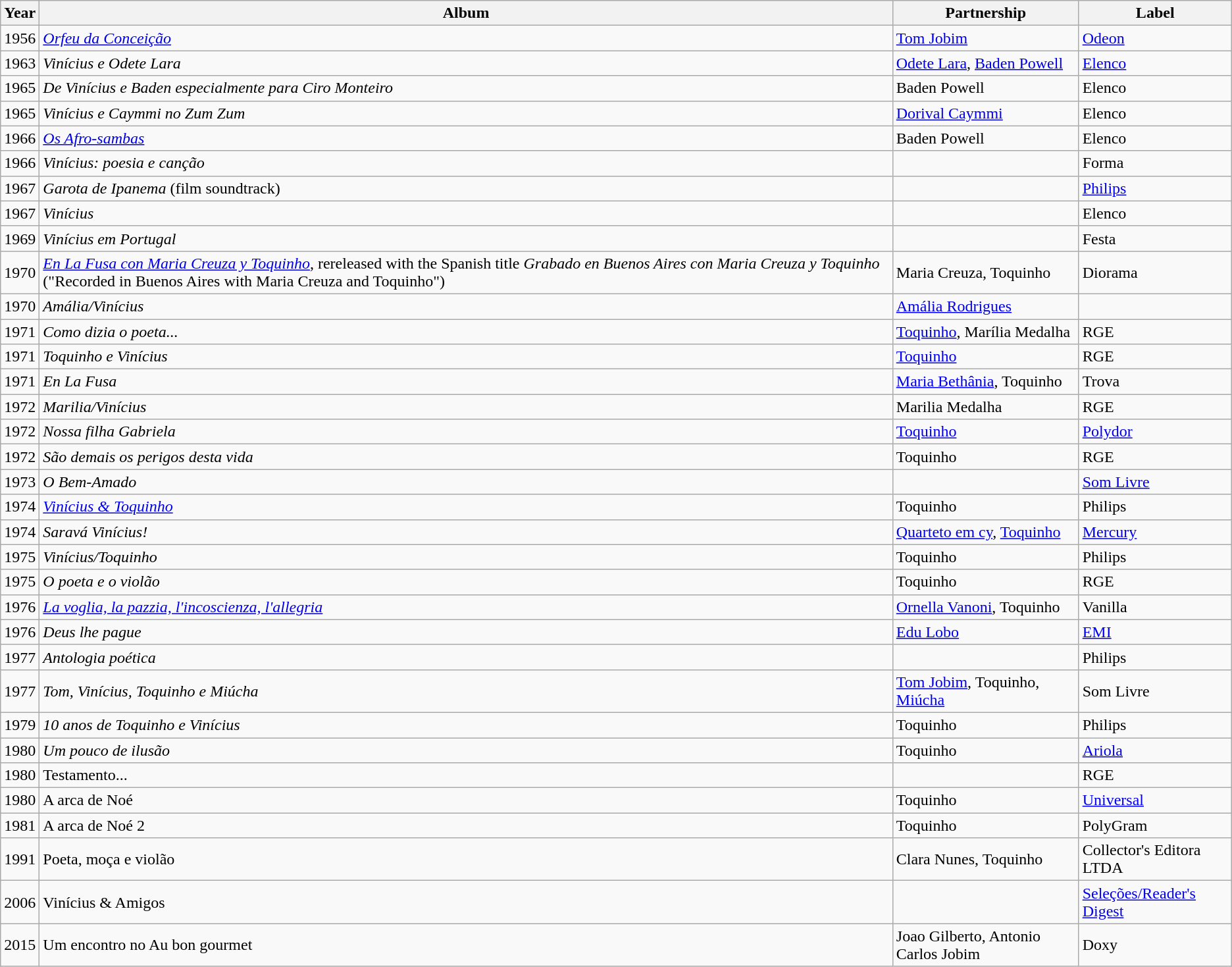<table class="wikitable sortable">
<tr>
<th>Year</th>
<th>Album</th>
<th>Partnership</th>
<th>Label</th>
</tr>
<tr>
<td>1956</td>
<td><em><a href='#'>Orfeu da Conceição</a></em></td>
<td><a href='#'>Tom Jobim</a></td>
<td><a href='#'>Odeon</a></td>
</tr>
<tr>
<td>1963</td>
<td><em>Vinícius e Odete Lara</em></td>
<td><a href='#'>Odete Lara</a>, <a href='#'>Baden Powell</a></td>
<td><a href='#'>Elenco</a></td>
</tr>
<tr>
<td>1965</td>
<td><em>De Vinícius e Baden especialmente para Ciro Monteiro</em></td>
<td>Baden Powell</td>
<td>Elenco</td>
</tr>
<tr>
<td>1965</td>
<td><em>Vinícius e Caymmi no Zum Zum</em></td>
<td><a href='#'>Dorival Caymmi</a></td>
<td>Elenco</td>
</tr>
<tr>
<td>1966</td>
<td><em><a href='#'>Os Afro-sambas</a></em></td>
<td>Baden Powell</td>
<td>Elenco</td>
</tr>
<tr>
<td>1966</td>
<td><em>Vinícius: poesia e canção</em></td>
<td></td>
<td>Forma</td>
</tr>
<tr>
<td>1967</td>
<td><em>Garota de Ipanema</em> (film soundtrack)</td>
<td></td>
<td><a href='#'>Philips</a></td>
</tr>
<tr>
<td>1967</td>
<td><em>Vinícius</em></td>
<td></td>
<td>Elenco</td>
</tr>
<tr>
<td>1969</td>
<td><em>Vinícius em Portugal</em></td>
<td></td>
<td>Festa</td>
</tr>
<tr>
<td>1970</td>
<td><em><a href='#'>En La Fusa con Maria Creuza y Toquinho</a></em>, rereleased with the Spanish title  <em>Grabado en Buenos Aires con Maria Creuza y Toquinho</em> ("Recorded in Buenos Aires with Maria Creuza and Toquinho")</td>
<td>Maria Creuza, Toquinho</td>
<td>Diorama</td>
</tr>
<tr>
<td>1970</td>
<td><em>Amália/Vinícius</em></td>
<td><a href='#'>Amália Rodrigues</a></td>
<td></td>
</tr>
<tr>
<td>1971</td>
<td><em>Como dizia o poeta...</em></td>
<td><a href='#'>Toquinho</a>, Marília Medalha</td>
<td>RGE</td>
</tr>
<tr>
<td>1971</td>
<td><em>Toquinho e Vinícius</em></td>
<td><a href='#'>Toquinho</a></td>
<td>RGE</td>
</tr>
<tr>
<td>1971</td>
<td><em>En La Fusa</em></td>
<td><a href='#'>Maria Bethânia</a>, Toquinho</td>
<td>Trova</td>
</tr>
<tr>
<td>1972</td>
<td><em>Marilia/Vinícius</em></td>
<td>Marilia Medalha</td>
<td>RGE</td>
</tr>
<tr>
<td>1972</td>
<td><em>Nossa filha Gabriela</em></td>
<td><a href='#'>Toquinho</a></td>
<td><a href='#'>Polydor</a></td>
</tr>
<tr>
<td>1972</td>
<td><em>São demais os perigos desta vida</em></td>
<td>Toquinho</td>
<td>RGE</td>
</tr>
<tr>
<td>1973</td>
<td><em>O Bem-Amado</em></td>
<td></td>
<td><a href='#'>Som Livre</a></td>
</tr>
<tr>
<td>1974</td>
<td><em><a href='#'>Vinícius & Toquinho</a></em></td>
<td>Toquinho</td>
<td>Philips</td>
</tr>
<tr>
<td>1974</td>
<td><em>Saravá Vinícius!</em></td>
<td><a href='#'>Quarteto em cy</a>, <a href='#'>Toquinho</a></td>
<td><a href='#'>Mercury</a></td>
</tr>
<tr>
<td>1975</td>
<td><em>Vinícius/Toquinho</em></td>
<td>Toquinho</td>
<td>Philips</td>
</tr>
<tr>
<td>1975</td>
<td><em>O poeta e o violão</em></td>
<td>Toquinho</td>
<td>RGE</td>
</tr>
<tr>
<td>1976</td>
<td><em><a href='#'>La voglia, la pazzia, l'incoscienza, l'allegria</a></em></td>
<td><a href='#'>Ornella Vanoni</a>, Toquinho</td>
<td>Vanilla</td>
</tr>
<tr>
<td>1976</td>
<td><em>Deus lhe pague</em></td>
<td><a href='#'>Edu Lobo</a></td>
<td><a href='#'>EMI</a></td>
</tr>
<tr>
<td>1977</td>
<td><em>Antologia poética</em></td>
<td></td>
<td>Philips</td>
</tr>
<tr>
<td>1977</td>
<td><em>Tom, Vinícius, Toquinho e Miúcha</em></td>
<td><a href='#'>Tom Jobim</a>, Toquinho, <a href='#'>Miúcha</a></td>
<td>Som Livre</td>
</tr>
<tr>
<td>1979</td>
<td><em>10 anos de Toquinho e Vinícius</em></td>
<td>Toquinho</td>
<td>Philips</td>
</tr>
<tr>
<td>1980</td>
<td><em>Um pouco de ilusão</em></td>
<td>Toquinho</td>
<td><a href='#'>Ariola</a></td>
</tr>
<tr>
<td>1980</td>
<td>Testamento...<em></td>
<td></td>
<td>RGE</td>
</tr>
<tr>
<td>1980</td>
<td></em>A arca de Noé<em></td>
<td>Toquinho</td>
<td><a href='#'>Universal</a></td>
</tr>
<tr>
<td>1981</td>
<td></em>A arca de Noé 2<em></td>
<td>Toquinho</td>
<td>PolyGram</td>
</tr>
<tr>
<td>1991</td>
<td></em>Poeta, moça e violão<em></td>
<td>Clara Nunes, Toquinho</td>
<td>Collector's Editora LTDA</td>
</tr>
<tr>
<td>2006</td>
<td></em>Vinícius & Amigos<em></td>
<td></td>
<td><a href='#'>Seleções/Reader's Digest</a></td>
</tr>
<tr>
<td>2015</td>
<td></em>Um encontro no Au bon gourmet<em></td>
<td>Joao Gilberto, Antonio Carlos Jobim</td>
<td>Doxy</td>
</tr>
</table>
